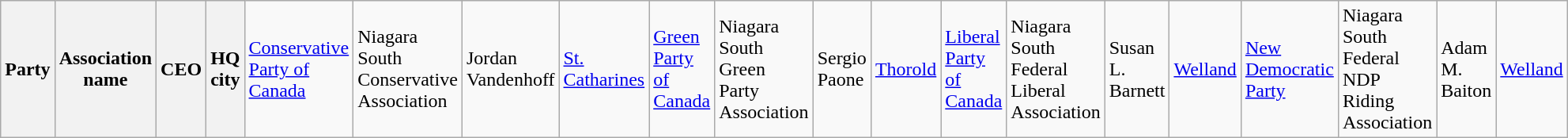<table class="wikitable">
<tr>
<th colspan="2">Party</th>
<th>Association name</th>
<th>CEO</th>
<th>HQ city<br></th>
<td><a href='#'>Conservative Party of Canada</a></td>
<td>Niagara South Conservative Association</td>
<td>Jordan Vandenhoff</td>
<td><a href='#'>St. Catharines</a><br></td>
<td><a href='#'>Green Party of Canada</a></td>
<td>Niagara South Green Party Association</td>
<td>Sergio Paone</td>
<td><a href='#'>Thorold</a><br></td>
<td><a href='#'>Liberal Party of Canada</a></td>
<td>Niagara South Federal Liberal Association</td>
<td>Susan L. Barnett</td>
<td><a href='#'>Welland</a><br></td>
<td><a href='#'>New Democratic Party</a></td>
<td>Niagara South Federal NDP Riding Association</td>
<td>Adam M. Baiton</td>
<td><a href='#'>Welland</a></td>
</tr>
</table>
